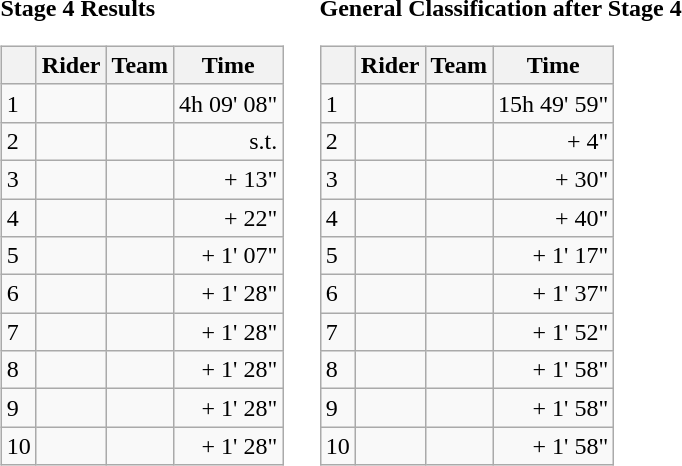<table>
<tr>
<td><strong>Stage 4 Results</strong><br><table class="wikitable">
<tr>
<th></th>
<th>Rider</th>
<th>Team</th>
<th>Time</th>
</tr>
<tr>
<td>1</td>
<td></td>
<td></td>
<td>4h 09' 08"</td>
</tr>
<tr>
<td>2</td>
<td></td>
<td></td>
<td style="text-align:right;">s.t.</td>
</tr>
<tr>
<td>3</td>
<td></td>
<td></td>
<td style="text-align:right;">+ 13"</td>
</tr>
<tr>
<td>4</td>
<td></td>
<td></td>
<td style="text-align:right;">+ 22"</td>
</tr>
<tr>
<td>5</td>
<td></td>
<td></td>
<td style="text-align:right;">+ 1' 07"</td>
</tr>
<tr>
<td>6</td>
<td></td>
<td></td>
<td style="text-align:right;">+ 1' 28"</td>
</tr>
<tr>
<td>7</td>
<td></td>
<td></td>
<td style="text-align:right;">+ 1' 28"</td>
</tr>
<tr>
<td>8</td>
<td> </td>
<td></td>
<td style="text-align:right;">+ 1' 28"</td>
</tr>
<tr>
<td>9</td>
<td></td>
<td></td>
<td style="text-align:right;">+ 1' 28"</td>
</tr>
<tr>
<td>10</td>
<td></td>
<td></td>
<td style="text-align:right;">+ 1' 28"</td>
</tr>
</table>
</td>
<td></td>
<td><strong>General Classification after Stage 4</strong><br><table class="wikitable">
<tr>
<th></th>
<th>Rider</th>
<th>Team</th>
<th>Time</th>
</tr>
<tr>
<td>1</td>
<td></td>
<td></td>
<td style="text-align:right;">15h 49' 59"</td>
</tr>
<tr>
<td>2</td>
<td></td>
<td></td>
<td style="text-align:right;">+ 4"</td>
</tr>
<tr>
<td>3</td>
<td></td>
<td></td>
<td style="text-align:right;">+ 30"</td>
</tr>
<tr>
<td>4</td>
<td></td>
<td></td>
<td style="text-align:right;">+ 40"</td>
</tr>
<tr>
<td>5</td>
<td> </td>
<td></td>
<td style="text-align:right;">+ 1' 17"</td>
</tr>
<tr>
<td>6</td>
<td></td>
<td></td>
<td style="text-align:right;">+ 1' 37"</td>
</tr>
<tr>
<td>7</td>
<td></td>
<td></td>
<td style="text-align:right;">+ 1' 52"</td>
</tr>
<tr>
<td>8</td>
<td></td>
<td></td>
<td style="text-align:right;">+ 1' 58"</td>
</tr>
<tr>
<td>9</td>
<td></td>
<td></td>
<td style="text-align:right;">+ 1' 58"</td>
</tr>
<tr>
<td>10</td>
<td></td>
<td></td>
<td style="text-align:right;">+ 1' 58"</td>
</tr>
</table>
</td>
</tr>
</table>
